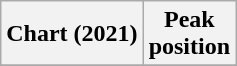<table class="wikitable plainrowheaders">
<tr>
<th scope="col">Chart (2021)</th>
<th scope="col">Peak<br>position</th>
</tr>
<tr>
</tr>
</table>
